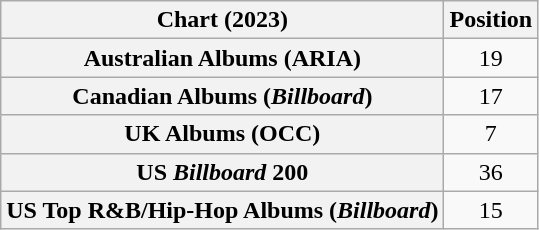<table class="wikitable sortable plainrowheaders" style="text-align:center">
<tr>
<th scope="col">Chart (2023)</th>
<th scope="col">Position</th>
</tr>
<tr>
<th scope="row">Australian Albums (ARIA)</th>
<td>19</td>
</tr>
<tr>
<th scope="row">Canadian Albums (<em>Billboard</em>)</th>
<td>17</td>
</tr>
<tr>
<th scope="row">UK Albums (OCC)</th>
<td>7</td>
</tr>
<tr>
<th scope="row">US <em>Billboard</em> 200</th>
<td>36</td>
</tr>
<tr>
<th scope="row">US Top R&B/Hip-Hop Albums (<em>Billboard</em>)</th>
<td>15</td>
</tr>
</table>
